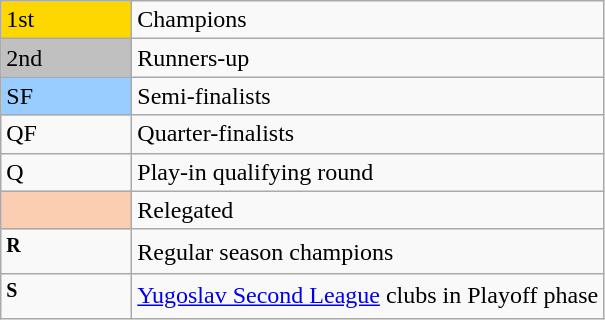<table class="wikitable">
<tr>
<td style="background-color:gold" width="80px">1st</td>
<td colspan="6">Champions</td>
</tr>
<tr>
<td style="background-color:silver" width="80px">2nd</td>
<td colspan="6">Runners-up</td>
</tr>
<tr>
<td style="background-color:#9acdff" width="80px">SF</td>
<td colspan="6">Semi-finalists</td>
</tr>
<tr>
<td>QF</td>
<td colspan="6">Quarter-finalists</td>
</tr>
<tr>
<td>Q</td>
<td colspan="6">Play-in qualifying round</td>
</tr>
<tr>
<td style="background-color:#FBCEB1" width="80px"></td>
<td colspan="6">Relegated</td>
</tr>
<tr>
<td width="80px"><sup><strong>R</strong></sup></td>
<td colspan="6">Regular season champions</td>
</tr>
<tr>
<td width="80px"><sup><strong>S</strong></sup></td>
<td colspan="6"><a href='#'>Yugoslav Second League</a> clubs in Playoff phase</td>
</tr>
</table>
